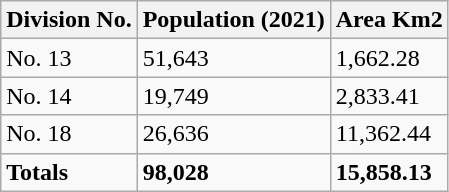<table class="wikitable sortable">
<tr>
<th>Division No.</th>
<th>Population (2021)</th>
<th>Area Km2</th>
</tr>
<tr>
<td>No. 13</td>
<td>51,643</td>
<td>1,662.28</td>
</tr>
<tr>
<td>No. 14</td>
<td>19,749</td>
<td>2,833.41</td>
</tr>
<tr>
<td>No. 18</td>
<td>26,636</td>
<td>11,362.44</td>
</tr>
<tr>
<td><strong>Totals</strong></td>
<td><strong>98,028</strong></td>
<td><strong>15,858.13</strong></td>
</tr>
</table>
